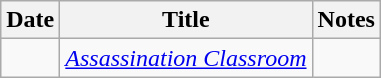<table class="wikitable sortable">
<tr>
<th>Date</th>
<th>Title</th>
<th>Notes</th>
</tr>
<tr>
<td></td>
<td><em><a href='#'>Assassination Classroom</a></em></td>
<td></td>
</tr>
</table>
